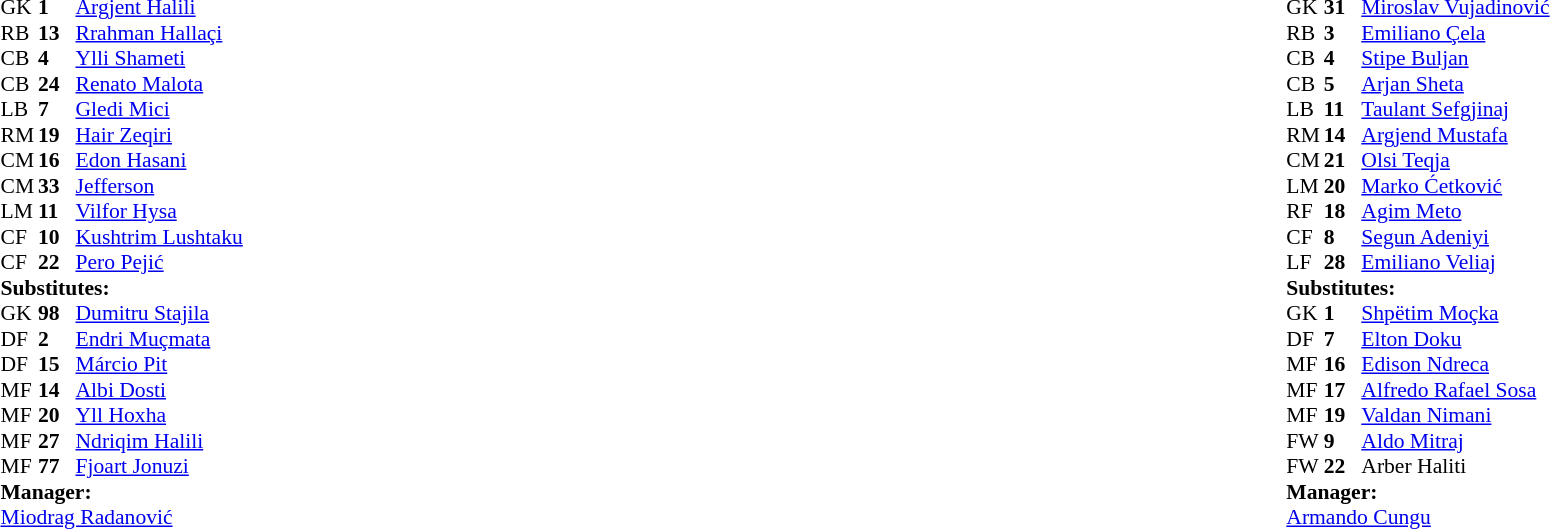<table width="100%">
<tr>
<td valign="top" width="40%"><br><table style="font-size: 90%" cellspacing="0" cellpadding="0">
<tr>
<th width="25"></th>
<th width="25"></th>
</tr>
<tr>
<td>GK</td>
<td><strong>1</strong></td>
<td> <a href='#'>Argjent Halili</a></td>
</tr>
<tr>
<td>RB</td>
<td><strong>13</strong></td>
<td> <a href='#'>Rrahman Hallaçi</a></td>
</tr>
<tr>
<td>CB</td>
<td><strong>4</strong></td>
<td> <a href='#'>Ylli Shameti</a></td>
</tr>
<tr>
<td>CB</td>
<td><strong>24</strong></td>
<td> <a href='#'>Renato Malota</a></td>
<td></td>
</tr>
<tr>
<td>LB</td>
<td><strong>7</strong></td>
<td> <a href='#'>Gledi Mici</a></td>
<td></td>
</tr>
<tr>
<td>RM</td>
<td><strong>19</strong></td>
<td> <a href='#'>Hair Zeqiri</a></td>
</tr>
<tr>
<td>CM</td>
<td><strong>16</strong></td>
<td> <a href='#'>Edon Hasani</a></td>
</tr>
<tr>
<td>CM</td>
<td><strong>33</strong></td>
<td> <a href='#'>Jefferson</a></td>
<td></td>
</tr>
<tr>
<td>LM</td>
<td><strong>11</strong></td>
<td> <a href='#'>Vilfor Hysa</a></td>
<td></td>
</tr>
<tr>
<td>CF</td>
<td><strong>10</strong></td>
<td> <a href='#'>Kushtrim Lushtaku</a></td>
<td></td>
<td></td>
</tr>
<tr>
<td>CF</td>
<td><strong>22</strong></td>
<td> <a href='#'>Pero Pejić</a></td>
</tr>
<tr>
<td colspan=4><strong>Substitutes:</strong></td>
</tr>
<tr>
<td>GK</td>
<td><strong>98</strong></td>
<td> <a href='#'>Dumitru Stajila</a></td>
</tr>
<tr>
<td>DF</td>
<td><strong>2</strong></td>
<td> <a href='#'>Endri Muçmata</a></td>
</tr>
<tr>
<td>DF</td>
<td><strong>15</strong></td>
<td> <a href='#'>Márcio Pit</a></td>
<td></td>
<td></td>
</tr>
<tr>
<td>MF</td>
<td><strong>14</strong></td>
<td> <a href='#'>Albi Dosti</a></td>
</tr>
<tr>
<td>MF</td>
<td><strong>20</strong></td>
<td> <a href='#'>Yll Hoxha</a></td>
<td></td>
<td></td>
</tr>
<tr>
<td>MF</td>
<td><strong>27</strong></td>
<td> <a href='#'>Ndriqim Halili</a></td>
</tr>
<tr>
<td>MF</td>
<td><strong>77</strong></td>
<td> <a href='#'>Fjoart Jonuzi</a></td>
</tr>
<tr>
<td colspan=4><strong>Manager:</strong></td>
</tr>
<tr>
<td colspan="4"> <a href='#'>Miodrag Radanović</a></td>
</tr>
</table>
</td>
<td valign="top"></td>
<td valign="top" width="50%"><br><table style="font-size: 90%" cellspacing="0" cellpadding="0" align=center>
<tr>
<th width="25"></th>
<th width="25"></th>
</tr>
<tr>
<td>GK</td>
<td><strong>31</strong></td>
<td> <a href='#'>Miroslav Vujadinović</a></td>
<td></td>
</tr>
<tr>
<td>RB</td>
<td><strong>3</strong></td>
<td> <a href='#'>Emiliano Çela</a></td>
</tr>
<tr>
<td>CB</td>
<td><strong>4</strong></td>
<td> <a href='#'>Stipe Buljan</a></td>
</tr>
<tr>
<td>CB</td>
<td><strong>5</strong></td>
<td> <a href='#'>Arjan Sheta</a></td>
<td></td>
</tr>
<tr>
<td>LB</td>
<td><strong>11</strong></td>
<td> <a href='#'>Taulant Sefgjinaj</a></td>
<td></td>
</tr>
<tr>
<td>RM</td>
<td><strong>14</strong></td>
<td> <a href='#'>Argjend Mustafa</a></td>
</tr>
<tr>
<td>CM</td>
<td><strong>21</strong></td>
<td> <a href='#'>Olsi Teqja</a></td>
</tr>
<tr>
<td>LM</td>
<td><strong>20</strong></td>
<td> <a href='#'>Marko Ćetković</a></td>
<td></td>
<td></td>
</tr>
<tr>
<td>RF</td>
<td><strong>18</strong></td>
<td> <a href='#'>Agim Meto</a></td>
</tr>
<tr>
<td>CF</td>
<td><strong>8</strong></td>
<td> <a href='#'>Segun Adeniyi</a></td>
</tr>
<tr>
<td>LF</td>
<td><strong>28</strong></td>
<td> <a href='#'>Emiliano Veliaj</a></td>
<td></td>
</tr>
<tr>
<td colspan=4><strong>Substitutes:</strong></td>
</tr>
<tr>
<td>GK</td>
<td><strong>1</strong></td>
<td> <a href='#'>Shpëtim Moçka</a></td>
</tr>
<tr>
<td>DF</td>
<td><strong>7</strong></td>
<td> <a href='#'>Elton Doku</a></td>
</tr>
<tr>
<td>MF</td>
<td><strong>16</strong></td>
<td> <a href='#'>Edison Ndreca</a></td>
</tr>
<tr>
<td>MF</td>
<td><strong>17</strong></td>
<td> <a href='#'>Alfredo Rafael Sosa</a></td>
</tr>
<tr>
<td>MF</td>
<td><strong>19</strong></td>
<td> <a href='#'>Valdan Nimani</a></td>
<td></td>
<td></td>
</tr>
<tr>
<td>FW</td>
<td><strong>9</strong></td>
<td> <a href='#'>Aldo Mitraj</a></td>
</tr>
<tr>
<td>FW</td>
<td><strong>22</strong></td>
<td> Arber Haliti</td>
</tr>
<tr>
<td colspan=4><strong>Manager:</strong></td>
</tr>
<tr>
<td colspan="4"> <a href='#'>Armando Cungu</a></td>
</tr>
</table>
</td>
</tr>
</table>
